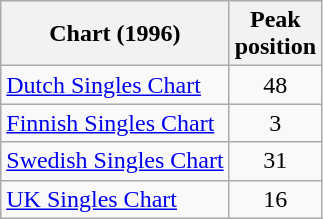<table class="wikitable sortable">
<tr>
<th>Chart (1996)</th>
<th>Peak<br>position</th>
</tr>
<tr>
<td><a href='#'>Dutch Singles Chart</a></td>
<td style="text-align:center;">48</td>
</tr>
<tr>
<td><a href='#'>Finnish Singles Chart</a></td>
<td style="text-align:center;">3</td>
</tr>
<tr>
<td><a href='#'>Swedish Singles Chart</a></td>
<td style="text-align:center;">31</td>
</tr>
<tr>
<td><a href='#'>UK Singles Chart</a></td>
<td style="text-align:center;">16</td>
</tr>
</table>
